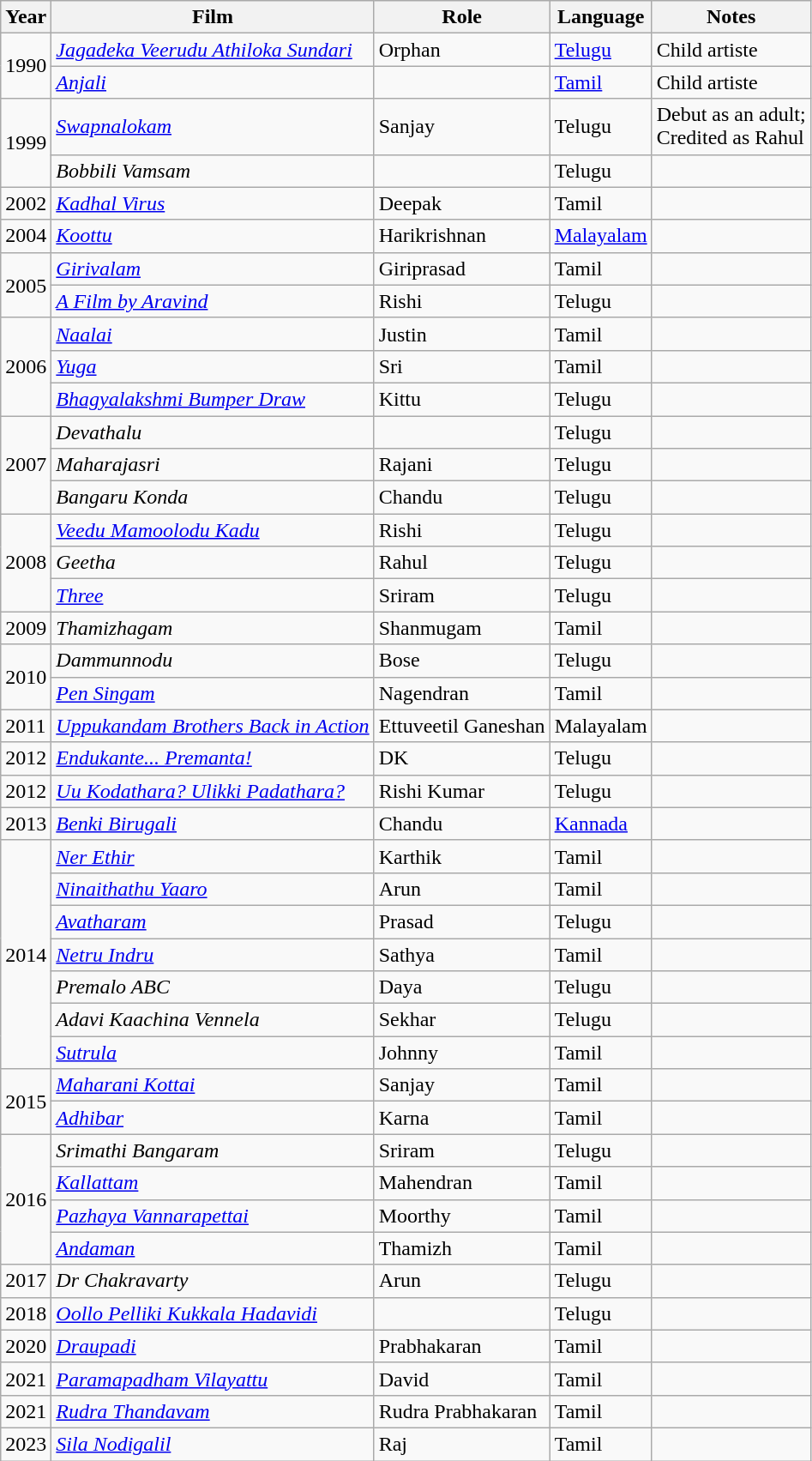<table class="wikitable" style="font-size:100%;">
<tr>
<th>Year</th>
<th>Film</th>
<th>Role</th>
<th>Language</th>
<th>Notes</th>
</tr>
<tr>
<td rowspan="2">1990</td>
<td><em><a href='#'>Jagadeka Veerudu Athiloka Sundari</a></em></td>
<td>Orphan</td>
<td><a href='#'>Telugu</a></td>
<td>Child artiste</td>
</tr>
<tr>
<td><em><a href='#'>Anjali</a></em></td>
<td></td>
<td><a href='#'>Tamil</a></td>
<td>Child artiste</td>
</tr>
<tr>
<td rowspan="2">1999</td>
<td><em><a href='#'>Swapnalokam</a></em></td>
<td>Sanjay</td>
<td>Telugu</td>
<td>Debut as an adult;<br>Credited as Rahul</td>
</tr>
<tr>
<td><em>Bobbili Vamsam</em></td>
<td></td>
<td>Telugu</td>
<td></td>
</tr>
<tr>
<td>2002</td>
<td><em><a href='#'>Kadhal Virus</a></em></td>
<td>Deepak</td>
<td>Tamil</td>
<td></td>
</tr>
<tr>
<td>2004</td>
<td><em><a href='#'>Koottu</a></em></td>
<td>Harikrishnan</td>
<td><a href='#'>Malayalam</a></td>
<td></td>
</tr>
<tr>
<td rowspan="2">2005</td>
<td><em><a href='#'>Girivalam</a></em></td>
<td>Giriprasad</td>
<td>Tamil</td>
<td></td>
</tr>
<tr>
<td><em><a href='#'>A Film by Aravind</a></em></td>
<td>Rishi</td>
<td>Telugu</td>
<td></td>
</tr>
<tr>
<td rowspan="3">2006</td>
<td><em><a href='#'>Naalai</a></em></td>
<td>Justin</td>
<td>Tamil</td>
<td></td>
</tr>
<tr>
<td><em><a href='#'>Yuga</a></em></td>
<td>Sri</td>
<td>Tamil</td>
<td></td>
</tr>
<tr>
<td><em><a href='#'>Bhagyalakshmi Bumper Draw</a></em></td>
<td>Kittu</td>
<td>Telugu</td>
<td></td>
</tr>
<tr>
<td rowspan="3">2007</td>
<td><em>Devathalu</em></td>
<td></td>
<td>Telugu</td>
<td></td>
</tr>
<tr>
<td><em>Maharajasri</em></td>
<td>Rajani</td>
<td>Telugu</td>
<td></td>
</tr>
<tr>
<td><em>Bangaru Konda</em></td>
<td>Chandu</td>
<td>Telugu</td>
<td></td>
</tr>
<tr>
<td rowspan="3">2008</td>
<td><em><a href='#'>Veedu Mamoolodu Kadu</a></em></td>
<td>Rishi</td>
<td>Telugu</td>
<td></td>
</tr>
<tr>
<td><em>Geetha</em></td>
<td>Rahul</td>
<td>Telugu</td>
<td></td>
</tr>
<tr>
<td><em><a href='#'>Three</a></em></td>
<td>Sriram</td>
<td>Telugu</td>
<td></td>
</tr>
<tr>
<td>2009</td>
<td><em>Thamizhagam</em></td>
<td>Shanmugam</td>
<td>Tamil</td>
<td></td>
</tr>
<tr>
<td rowspan="2">2010</td>
<td><em>Dammunnodu</em></td>
<td>Bose</td>
<td>Telugu</td>
<td></td>
</tr>
<tr>
<td><em><a href='#'>Pen Singam</a></em></td>
<td>Nagendran</td>
<td>Tamil</td>
<td></td>
</tr>
<tr>
<td>2011</td>
<td><em><a href='#'>Uppukandam Brothers Back in Action</a></em></td>
<td>Ettuveetil Ganeshan</td>
<td>Malayalam</td>
<td></td>
</tr>
<tr>
<td>2012</td>
<td><em><a href='#'>Endukante... Premanta!</a></em></td>
<td>DK</td>
<td>Telugu</td>
<td></td>
</tr>
<tr>
<td>2012</td>
<td><em><a href='#'>Uu Kodathara? Ulikki Padathara?</a></em></td>
<td>Rishi Kumar</td>
<td>Telugu</td>
<td></td>
</tr>
<tr>
<td>2013</td>
<td><em><a href='#'>Benki Birugali</a></em></td>
<td>Chandu</td>
<td><a href='#'>Kannada</a></td>
<td></td>
</tr>
<tr>
<td rowspan="7">2014</td>
<td><em><a href='#'>Ner Ethir</a></em></td>
<td>Karthik</td>
<td>Tamil</td>
<td></td>
</tr>
<tr>
<td><em><a href='#'>Ninaithathu Yaaro</a></em></td>
<td>Arun</td>
<td>Tamil</td>
<td></td>
</tr>
<tr>
<td><em><a href='#'>Avatharam</a></em></td>
<td>Prasad</td>
<td>Telugu</td>
<td></td>
</tr>
<tr>
<td><em><a href='#'>Netru Indru</a></em></td>
<td>Sathya</td>
<td>Tamil</td>
<td></td>
</tr>
<tr>
<td><em>Premalo ABC</em></td>
<td>Daya</td>
<td>Telugu</td>
<td></td>
</tr>
<tr>
<td><em>Adavi Kaachina Vennela</em></td>
<td>Sekhar</td>
<td>Telugu</td>
<td></td>
</tr>
<tr>
<td><em><a href='#'>Sutrula</a></em></td>
<td>Johnny</td>
<td>Tamil</td>
<td></td>
</tr>
<tr>
<td rowspan="2">2015</td>
<td><em><a href='#'>Maharani Kottai</a></em></td>
<td>Sanjay</td>
<td>Tamil</td>
<td></td>
</tr>
<tr>
<td><em><a href='#'>Adhibar</a></em></td>
<td>Karna</td>
<td>Tamil</td>
<td></td>
</tr>
<tr>
<td rowspan="4">2016</td>
<td><em>Srimathi Bangaram</em></td>
<td>Sriram</td>
<td>Telugu</td>
<td></td>
</tr>
<tr>
<td><em><a href='#'>Kallattam</a></em></td>
<td>Mahendran</td>
<td>Tamil</td>
<td></td>
</tr>
<tr>
<td><em><a href='#'>Pazhaya Vannarapettai</a></em></td>
<td>Moorthy</td>
<td>Tamil</td>
<td></td>
</tr>
<tr>
<td><em><a href='#'>Andaman</a></em></td>
<td>Thamizh</td>
<td>Tamil</td>
<td></td>
</tr>
<tr>
<td>2017</td>
<td><em>Dr Chakravarty</em></td>
<td>Arun</td>
<td>Telugu</td>
<td></td>
</tr>
<tr>
<td>2018</td>
<td><em><a href='#'>Oollo Pelliki Kukkala Hadavidi</a></em></td>
<td></td>
<td>Telugu</td>
<td></td>
</tr>
<tr>
<td>2020</td>
<td><em><a href='#'>Draupadi</a></em></td>
<td>Prabhakaran</td>
<td>Tamil</td>
<td></td>
</tr>
<tr>
<td>2021</td>
<td><em><a href='#'>Paramapadham Vilayattu</a></em></td>
<td>David</td>
<td>Tamil</td>
<td></td>
</tr>
<tr>
<td>2021</td>
<td><em><a href='#'>Rudra Thandavam</a></em></td>
<td>Rudra Prabhakaran</td>
<td>Tamil</td>
<td></td>
</tr>
<tr>
<td>2023</td>
<td><em><a href='#'>Sila Nodigalil</a></em></td>
<td>Raj</td>
<td>Tamil</td>
<td></td>
</tr>
</table>
